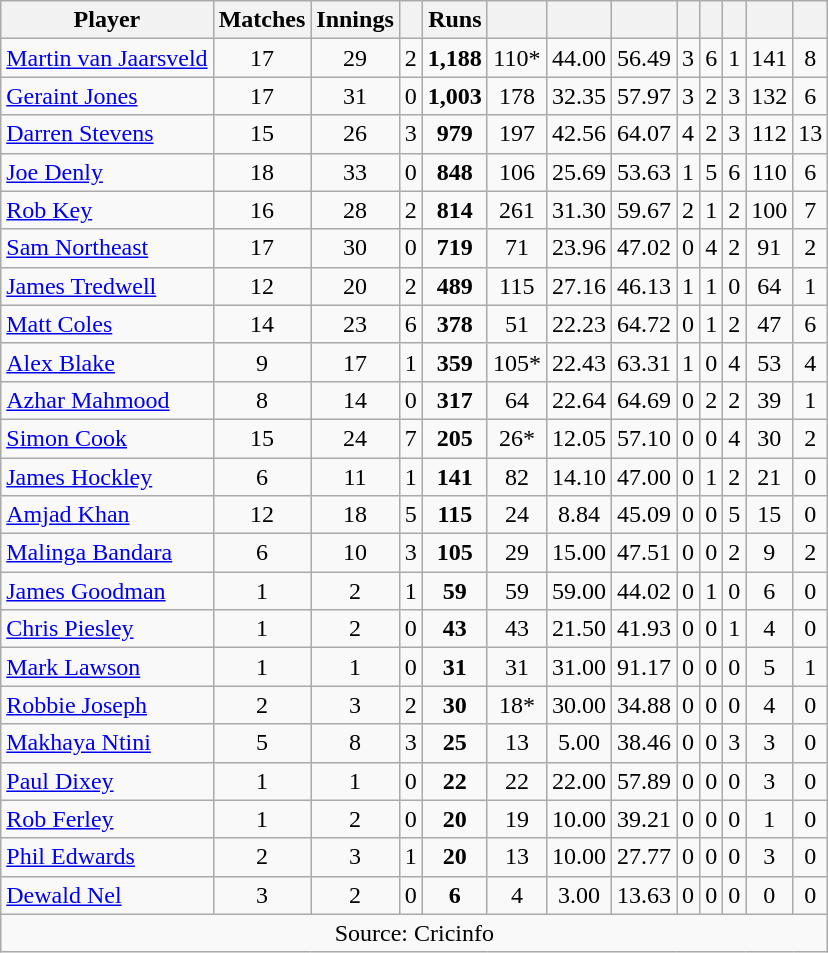<table class="wikitable" style="text-align:center">
<tr>
<th>Player</th>
<th>Matches</th>
<th>Innings</th>
<th></th>
<th>Runs</th>
<th></th>
<th></th>
<th></th>
<th></th>
<th></th>
<th></th>
<th></th>
<th></th>
</tr>
<tr>
<td align="left"><a href='#'>Martin van Jaarsveld</a></td>
<td>17</td>
<td>29</td>
<td>2</td>
<td><strong>1,188</strong></td>
<td>110*</td>
<td>44.00</td>
<td>56.49</td>
<td>3</td>
<td>6</td>
<td>1</td>
<td>141</td>
<td>8</td>
</tr>
<tr>
<td align="left"><a href='#'>Geraint Jones</a></td>
<td>17</td>
<td>31</td>
<td>0</td>
<td><strong>1,003</strong></td>
<td>178</td>
<td>32.35</td>
<td>57.97</td>
<td>3</td>
<td>2</td>
<td>3</td>
<td>132</td>
<td>6</td>
</tr>
<tr>
<td align="left"><a href='#'>Darren Stevens</a></td>
<td>15</td>
<td>26</td>
<td>3</td>
<td><strong>979</strong></td>
<td>197</td>
<td>42.56</td>
<td>64.07</td>
<td>4</td>
<td>2</td>
<td>3</td>
<td>112</td>
<td>13</td>
</tr>
<tr>
<td align="left"><a href='#'>Joe Denly</a></td>
<td>18</td>
<td>33</td>
<td>0</td>
<td><strong>848</strong></td>
<td>106</td>
<td>25.69</td>
<td>53.63</td>
<td>1</td>
<td>5</td>
<td>6</td>
<td>110</td>
<td>6</td>
</tr>
<tr>
<td align="left"><a href='#'>Rob Key</a></td>
<td>16</td>
<td>28</td>
<td>2</td>
<td><strong>814</strong></td>
<td>261</td>
<td>31.30</td>
<td>59.67</td>
<td>2</td>
<td>1</td>
<td>2</td>
<td>100</td>
<td>7</td>
</tr>
<tr>
<td align="left"><a href='#'>Sam Northeast</a></td>
<td>17</td>
<td>30</td>
<td>0</td>
<td><strong>719</strong></td>
<td>71</td>
<td>23.96</td>
<td>47.02</td>
<td>0</td>
<td>4</td>
<td>2</td>
<td>91</td>
<td>2</td>
</tr>
<tr>
<td align="left"><a href='#'>James Tredwell</a></td>
<td>12</td>
<td>20</td>
<td>2</td>
<td><strong>489</strong></td>
<td>115</td>
<td>27.16</td>
<td>46.13</td>
<td>1</td>
<td>1</td>
<td>0</td>
<td>64</td>
<td>1</td>
</tr>
<tr>
<td align="left"><a href='#'>Matt Coles</a></td>
<td>14</td>
<td>23</td>
<td>6</td>
<td><strong>378</strong></td>
<td>51</td>
<td>22.23</td>
<td>64.72</td>
<td>0</td>
<td>1</td>
<td>2</td>
<td>47</td>
<td>6</td>
</tr>
<tr>
<td align="left"><a href='#'>Alex Blake</a></td>
<td>9</td>
<td>17</td>
<td>1</td>
<td><strong>359</strong></td>
<td>105*</td>
<td>22.43</td>
<td>63.31</td>
<td>1</td>
<td>0</td>
<td>4</td>
<td>53</td>
<td>4</td>
</tr>
<tr>
<td align="left"><a href='#'>Azhar Mahmood</a></td>
<td>8</td>
<td>14</td>
<td>0</td>
<td><strong>317</strong></td>
<td>64</td>
<td>22.64</td>
<td>64.69</td>
<td>0</td>
<td>2</td>
<td>2</td>
<td>39</td>
<td>1</td>
</tr>
<tr>
<td align="left"><a href='#'>Simon Cook</a></td>
<td>15</td>
<td>24</td>
<td>7</td>
<td><strong>205</strong></td>
<td>26*</td>
<td>12.05</td>
<td>57.10</td>
<td>0</td>
<td>0</td>
<td>4</td>
<td>30</td>
<td>2</td>
</tr>
<tr>
<td align="left"><a href='#'>James Hockley</a></td>
<td>6</td>
<td>11</td>
<td>1</td>
<td><strong>141</strong></td>
<td>82</td>
<td>14.10</td>
<td>47.00</td>
<td>0</td>
<td>1</td>
<td>2</td>
<td>21</td>
<td>0</td>
</tr>
<tr>
<td align="left"><a href='#'>Amjad Khan</a></td>
<td>12</td>
<td>18</td>
<td>5</td>
<td><strong>115</strong></td>
<td>24</td>
<td>8.84</td>
<td>45.09</td>
<td>0</td>
<td>0</td>
<td>5</td>
<td>15</td>
<td>0</td>
</tr>
<tr>
<td align="left"><a href='#'>Malinga Bandara</a></td>
<td>6</td>
<td>10</td>
<td>3</td>
<td><strong>105</strong></td>
<td>29</td>
<td>15.00</td>
<td>47.51</td>
<td>0</td>
<td>0</td>
<td>2</td>
<td>9</td>
<td>2</td>
</tr>
<tr>
<td align="left"><a href='#'>James Goodman</a></td>
<td>1</td>
<td>2</td>
<td>1</td>
<td><strong>59</strong></td>
<td>59</td>
<td>59.00</td>
<td>44.02</td>
<td>0</td>
<td>1</td>
<td>0</td>
<td>6</td>
<td>0</td>
</tr>
<tr>
<td align="left"><a href='#'>Chris Piesley</a></td>
<td>1</td>
<td>2</td>
<td>0</td>
<td><strong>43</strong></td>
<td>43</td>
<td>21.50</td>
<td>41.93</td>
<td>0</td>
<td>0</td>
<td>1</td>
<td>4</td>
<td>0</td>
</tr>
<tr>
<td align="left"><a href='#'>Mark Lawson</a></td>
<td>1</td>
<td>1</td>
<td>0</td>
<td><strong>31</strong></td>
<td>31</td>
<td>31.00</td>
<td>91.17</td>
<td>0</td>
<td>0</td>
<td>0</td>
<td>5</td>
<td>1</td>
</tr>
<tr>
<td align="left"><a href='#'>Robbie Joseph</a></td>
<td>2</td>
<td>3</td>
<td>2</td>
<td><strong>30</strong></td>
<td>18*</td>
<td>30.00</td>
<td>34.88</td>
<td>0</td>
<td>0</td>
<td>0</td>
<td>4</td>
<td>0</td>
</tr>
<tr>
<td align="left"><a href='#'>Makhaya Ntini</a></td>
<td>5</td>
<td>8</td>
<td>3</td>
<td><strong>25</strong></td>
<td>13</td>
<td>5.00</td>
<td>38.46</td>
<td>0</td>
<td>0</td>
<td>3</td>
<td>3</td>
<td>0</td>
</tr>
<tr>
<td align="left"><a href='#'>Paul Dixey</a></td>
<td>1</td>
<td>1</td>
<td>0</td>
<td><strong>22</strong></td>
<td>22</td>
<td>22.00</td>
<td>57.89</td>
<td>0</td>
<td>0</td>
<td>0</td>
<td>3</td>
<td>0</td>
</tr>
<tr>
<td align="left"><a href='#'>Rob Ferley</a></td>
<td>1</td>
<td>2</td>
<td>0</td>
<td><strong>20</strong></td>
<td>19</td>
<td>10.00</td>
<td>39.21</td>
<td>0</td>
<td>0</td>
<td>0</td>
<td>1</td>
<td>0</td>
</tr>
<tr>
<td align="left"><a href='#'>Phil Edwards</a></td>
<td>2</td>
<td>3</td>
<td>1</td>
<td><strong>20</strong></td>
<td>13</td>
<td>10.00</td>
<td>27.77</td>
<td>0</td>
<td>0</td>
<td>0</td>
<td>3</td>
<td>0</td>
</tr>
<tr>
<td align="left"><a href='#'>Dewald Nel</a></td>
<td>3</td>
<td>2</td>
<td>0</td>
<td><strong>6</strong></td>
<td>4</td>
<td>3.00</td>
<td>13.63</td>
<td>0</td>
<td>0</td>
<td>0</td>
<td>0</td>
<td>0</td>
</tr>
<tr>
<td colspan="13">Source: Cricinfo</td>
</tr>
</table>
